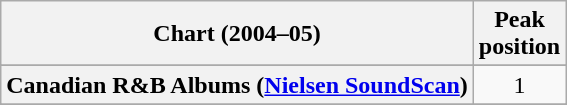<table class="wikitable sortable plainrowheaders" style="text-align:center">
<tr>
<th scope="col">Chart (2004–05)</th>
<th scope="col">Peak<br> position</th>
</tr>
<tr>
</tr>
<tr>
</tr>
<tr>
</tr>
<tr>
</tr>
<tr>
</tr>
<tr>
<th scope="row">Canadian R&B Albums (<a href='#'>Nielsen SoundScan</a>)</th>
<td style="text-align:center;">1</td>
</tr>
<tr>
</tr>
<tr>
</tr>
<tr>
</tr>
<tr>
</tr>
<tr>
</tr>
<tr>
</tr>
<tr>
</tr>
<tr>
</tr>
<tr>
</tr>
<tr>
</tr>
<tr>
</tr>
<tr>
</tr>
<tr>
</tr>
<tr>
</tr>
<tr>
</tr>
<tr>
</tr>
<tr>
</tr>
</table>
